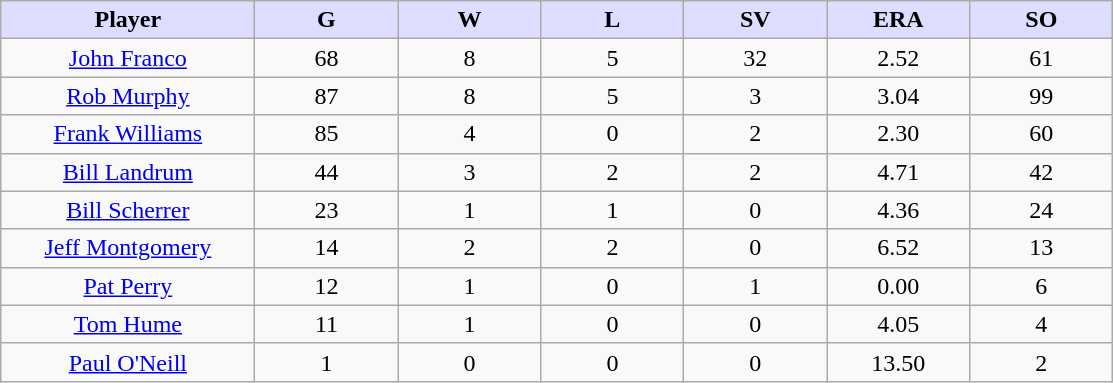<table class="wikitable sortable">
<tr>
<th style="background:#ddf; width:16%;">Player</th>
<th style="background:#ddf; width:9%;">G</th>
<th style="background:#ddf; width:9%;">W</th>
<th style="background:#ddf; width:9%;">L</th>
<th style="background:#ddf; width:9%;">SV</th>
<th style="background:#ddf; width:9%;">ERA</th>
<th style="background:#ddf; width:9%;">SO</th>
</tr>
<tr align="center">
<td><a href='#'>John Franco</a></td>
<td>68</td>
<td>8</td>
<td>5</td>
<td>32</td>
<td>2.52</td>
<td>61</td>
</tr>
<tr align=center>
<td><a href='#'>Rob Murphy</a></td>
<td>87</td>
<td>8</td>
<td>5</td>
<td>3</td>
<td>3.04</td>
<td>99</td>
</tr>
<tr align="center">
<td><a href='#'>Frank Williams</a></td>
<td>85</td>
<td>4</td>
<td>0</td>
<td>2</td>
<td>2.30</td>
<td>60</td>
</tr>
<tr align="center">
<td><a href='#'>Bill Landrum</a></td>
<td>44</td>
<td>3</td>
<td>2</td>
<td>2</td>
<td>4.71</td>
<td>42</td>
</tr>
<tr align="center">
<td><a href='#'>Bill Scherrer</a></td>
<td>23</td>
<td>1</td>
<td>1</td>
<td>0</td>
<td>4.36</td>
<td>24</td>
</tr>
<tr align="center">
<td><a href='#'>Jeff Montgomery</a></td>
<td>14</td>
<td>2</td>
<td>2</td>
<td>0</td>
<td>6.52</td>
<td>13</td>
</tr>
<tr align="center">
<td><a href='#'>Pat Perry</a></td>
<td>12</td>
<td>1</td>
<td>0</td>
<td>1</td>
<td>0.00</td>
<td>6</td>
</tr>
<tr align="center">
<td><a href='#'>Tom Hume</a></td>
<td>11</td>
<td>1</td>
<td>0</td>
<td>0</td>
<td>4.05</td>
<td>4</td>
</tr>
<tr align="center">
<td><a href='#'>Paul O'Neill</a></td>
<td>1</td>
<td>0</td>
<td>0</td>
<td>0</td>
<td>13.50</td>
<td>2</td>
</tr>
</table>
